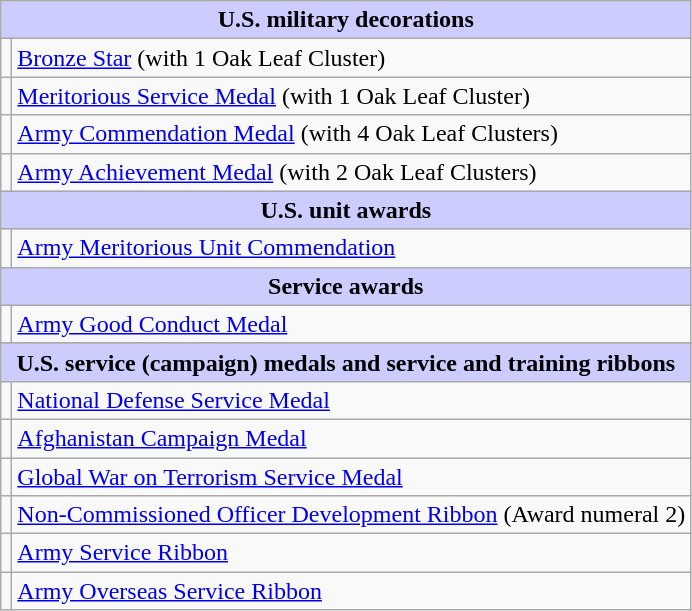<table class="wikitable" valign="top">
<tr style="background:#ccf; text-align:center;">
<td colspan=2><strong>U.S. military decorations</strong></td>
</tr>
<tr>
<td></td>
<td><a href='#'>Bronze Star</a> (with 1 Oak Leaf Cluster)</td>
</tr>
<tr>
<td></td>
<td><a href='#'>Meritorious Service Medal</a> (with 1 Oak Leaf Cluster)</td>
</tr>
<tr>
<td></td>
<td><a href='#'>Army Commendation Medal</a> (with 4 Oak Leaf Clusters)</td>
</tr>
<tr>
<td></td>
<td><a href='#'>Army Achievement Medal</a> (with 2 Oak Leaf Clusters)</td>
</tr>
<tr style="background:#ccf; text-align:center;">
<td colspan=2><strong>U.S. unit awards</strong></td>
</tr>
<tr>
<td></td>
<td><a href='#'>Army Meritorious Unit Commendation</a></td>
</tr>
<tr style="background:#ccf; text-align:center;">
<td colspan=2><strong>Service awards</strong></td>
</tr>
<tr>
<td></td>
<td><a href='#'>Army Good Conduct Medal</a></td>
</tr>
<tr>
</tr>
<tr style="background:#ccf; text-align:center;">
<td colspan=2><strong>U.S. service (campaign) medals and service and training ribbons</strong></td>
</tr>
<tr>
<td></td>
<td><a href='#'>National Defense Service Medal</a></td>
</tr>
<tr>
<td></td>
<td><a href='#'>Afghanistan Campaign Medal</a></td>
</tr>
<tr>
<td></td>
<td><a href='#'>Global War on Terrorism Service Medal</a></td>
</tr>
<tr>
<td></td>
<td><a href='#'>Non-Commissioned Officer Development Ribbon</a> (Award numeral 2)</td>
</tr>
<tr>
<td></td>
<td><a href='#'>Army Service Ribbon</a></td>
</tr>
<tr>
<td></td>
<td><a href='#'>Army Overseas Service Ribbon</a></td>
</tr>
</table>
